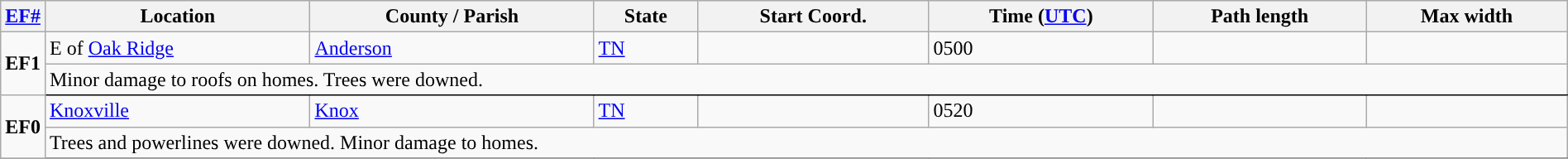<table class="wikitable sortable" style="width:100%;">
<tr>
<th scope="col" width="2%" align="center"><a href='#'>EF#</a></th>
<th scope="col" align="center" class="unsortable">Location</th>
<th scope="col" align="center" class="unsortable">County / Parish</th>
<th scope="col" align="center">State</th>
<th scope="col" align="center" data-sort-type="number">Start Coord.</th>
<th scope="col" align="center" data-sort-type="number">Time (<a href='#'>UTC</a>)</th>
<th scope="col" align="center" data-sort-type="number">Path length</th>
<th scope="col" align="center" data-sort-type="number">Max width</th>
</tr>
<tr>
<td rowspan="2" align="center"><strong>EF1</strong></td>
<td>E of <a href='#'>Oak Ridge</a></td>
<td><a href='#'>Anderson</a></td>
<td><a href='#'>TN</a></td>
<td></td>
<td>0500</td>
<td></td>
<td></td>
</tr>
<tr class="expand-child">
<td colspan="8" style=" border-bottom: 1px solid black;">Minor damage to roofs on homes. Trees were downed.</td>
</tr>
<tr>
<td rowspan="2" align="center"><strong>EF0</strong></td>
<td><a href='#'>Knoxville</a></td>
<td><a href='#'>Knox</a></td>
<td><a href='#'>TN</a></td>
<td></td>
<td>0520</td>
<td></td>
<td></td>
</tr>
<tr class="expand-child">
<td colspan="8" style=" border-bottom: 1px solid black;">Trees and powerlines were downed. Minor damage to homes.</td>
</tr>
<tr>
</tr>
</table>
